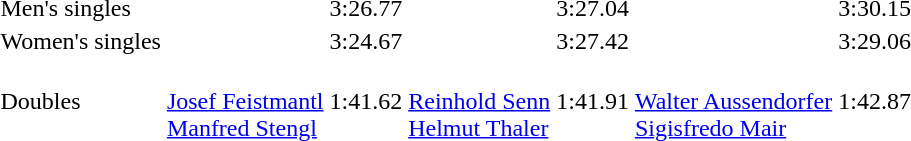<table>
<tr>
<td>Men's singles <br></td>
<td></td>
<td>3:26.77</td>
<td></td>
<td>3:27.04</td>
<td></td>
<td>3:30.15</td>
</tr>
<tr>
<td>Women's singles <br></td>
<td></td>
<td>3:24.67</td>
<td></td>
<td>3:27.42</td>
<td></td>
<td>3:29.06</td>
</tr>
<tr>
<td>Doubles <br></td>
<td><br> <a href='#'>Josef Feistmantl</a> <br> <a href='#'>Manfred Stengl</a></td>
<td>1:41.62</td>
<td><br> <a href='#'>Reinhold Senn</a> <br> <a href='#'>Helmut Thaler</a></td>
<td>1:41.91</td>
<td><br> <a href='#'>Walter Aussendorfer</a> <br> <a href='#'>Sigisfredo Mair</a></td>
<td>1:42.87</td>
</tr>
</table>
